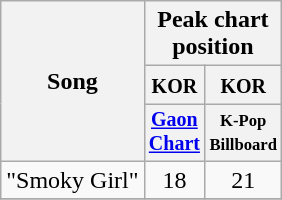<table class="wikitable sortable" style="text-align:center;">
<tr>
<th rowspan="3">Song</th>
<th colspan="9">Peak chart position</th>
</tr>
<tr>
<th colspan="1" width="30"><small>KOR</small></th>
<th colspan width="30"><small>KOR</small></th>
</tr>
<tr style="font-size:smaller;">
<th><a href='#'>Gaon Chart</a></th>
<th width="30"><small>K-Pop Billboard</small></th>
</tr>
<tr>
<td align="center">"Smoky Girl"</td>
<td>18</td>
<td>21</td>
</tr>
<tr>
</tr>
</table>
